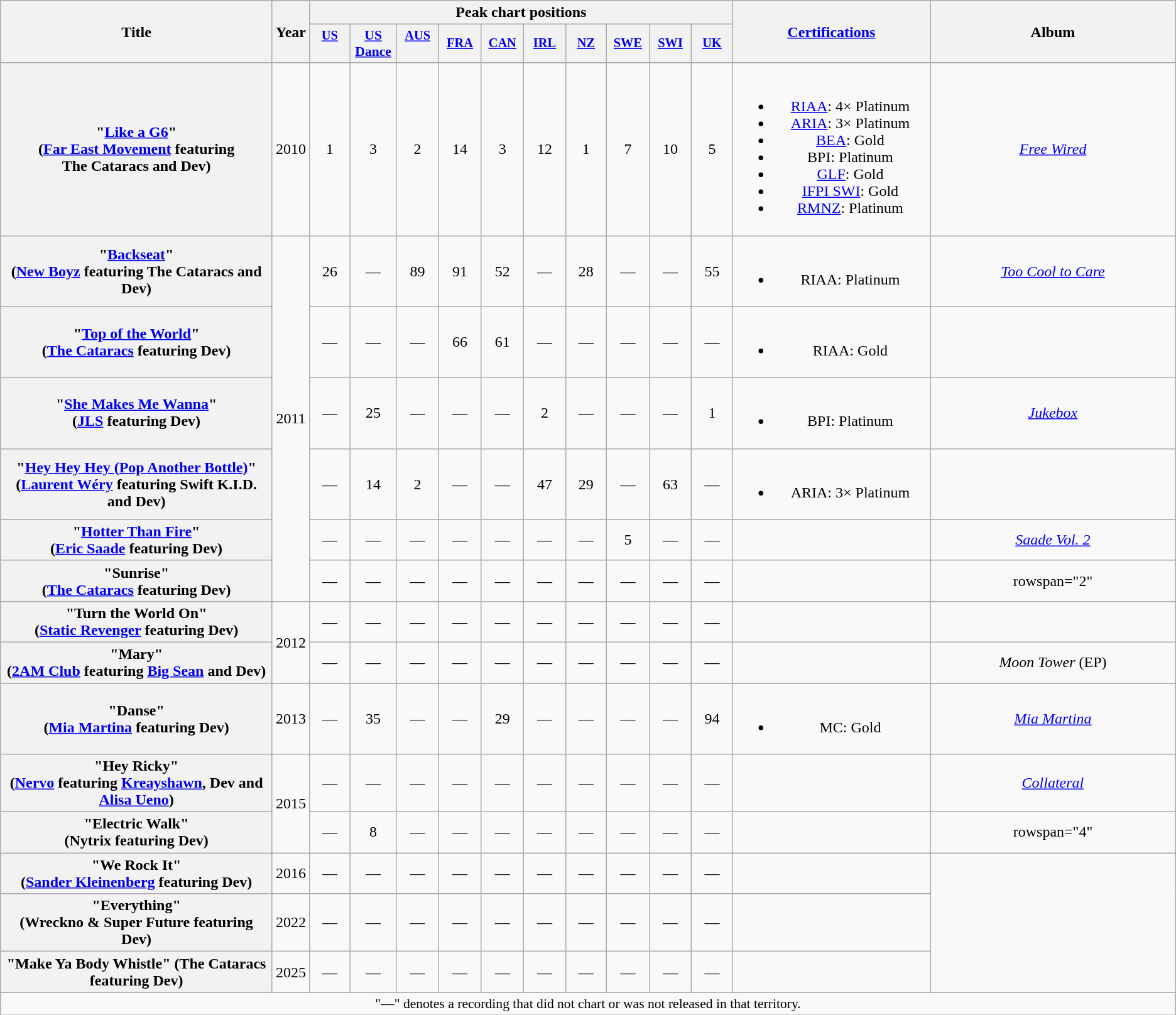<table class="wikitable plainrowheaders" style="text-align:center;" border="1">
<tr>
<th scope="col" rowspan="2" style="width:20em;">Title</th>
<th scope="col" rowspan="2">Year</th>
<th scope="col" colspan="10">Peak chart positions</th>
<th scope="col" rowspan="2" style="width:14em;"><a href='#'>Certifications</a></th>
<th scope="col" rowspan="2" style="width:18em;">Album</th>
</tr>
<tr>
<th scope="col" style="width:3em;font-size:85%;"><a href='#'>US</a><br><br></th>
<th scope="col" style="width:3em;font-size:90%;"><a href='#'>US Dance</a><br></th>
<th scope="col" style="width:3em;font-size:85%;"><a href='#'>AUS</a><br><br></th>
<th scope="col" style="width:3em;font-size:85%;"><a href='#'>FRA</a><br></th>
<th scope="col" style="width:3em;font-size:85%;"><a href='#'>CAN</a><br></th>
<th scope="col" style="width:3em;font-size:85%;"><a href='#'>IRL</a><br></th>
<th scope="col" style="width:3em;font-size:85%;"><a href='#'>NZ</a><br></th>
<th scope="col" style="width:3em;font-size:85%;"><a href='#'>SWE</a><br></th>
<th scope="col" style="width:3em;font-size:85%;"><a href='#'>SWI</a><br></th>
<th scope="col" style="width:3em;font-size:85%;"><a href='#'>UK</a><br></th>
</tr>
<tr>
<th scope="row">"<a href='#'>Like a G6</a>"<br><span>(<a href='#'>Far East Movement</a> featuring<br> The Cataracs and Dev)</span></th>
<td>2010</td>
<td>1</td>
<td>3</td>
<td>2</td>
<td>14</td>
<td>3</td>
<td>12</td>
<td>1</td>
<td>7</td>
<td>10</td>
<td>5</td>
<td><br><ul><li><a href='#'>RIAA</a>: 4× Platinum</li><li><a href='#'>ARIA</a>: 3× Platinum</li><li><a href='#'>BEA</a>: Gold</li><li>BPI: Platinum</li><li><a href='#'>GLF</a>: Gold</li><li><a href='#'>IFPI SWI</a>: Gold</li><li><a href='#'>RMNZ</a>: Platinum</li></ul></td>
<td><em><a href='#'>Free Wired</a></em></td>
</tr>
<tr>
<th scope="row">"<a href='#'>Backseat</a>"<br><span>(<a href='#'>New Boyz</a> featuring The Cataracs and Dev)</span></th>
<td rowspan="6">2011</td>
<td>26</td>
<td>—</td>
<td>89</td>
<td>91</td>
<td>52</td>
<td>—</td>
<td>28</td>
<td>—</td>
<td>—</td>
<td>55</td>
<td><br><ul><li>RIAA: Platinum</li></ul></td>
<td><em><a href='#'>Too Cool to Care</a></em></td>
</tr>
<tr>
<th scope="row">"<a href='#'>Top of the World</a>"<br><span>(<a href='#'>The Cataracs</a> featuring Dev)</span></th>
<td>—</td>
<td>—</td>
<td>—</td>
<td>66</td>
<td>61</td>
<td>—</td>
<td>—</td>
<td>—</td>
<td>—</td>
<td>—</td>
<td><br><ul><li>RIAA: Gold</li></ul></td>
<td></td>
</tr>
<tr>
<th scope="row">"<a href='#'>She Makes Me Wanna</a>"<br><span>(<a href='#'>JLS</a> featuring Dev)</span></th>
<td>—</td>
<td>25</td>
<td>—</td>
<td>—</td>
<td>—</td>
<td>2</td>
<td>—</td>
<td>—</td>
<td>—</td>
<td>1</td>
<td><br><ul><li>BPI: Platinum</li></ul></td>
<td><em><a href='#'>Jukebox</a></em></td>
</tr>
<tr>
<th scope="row">"<a href='#'>Hey Hey Hey (Pop Another Bottle)</a>"<br><span>(<a href='#'>Laurent Wéry</a> featuring Swift K.I.D. and Dev)</span></th>
<td>—</td>
<td>14</td>
<td>2</td>
<td>—</td>
<td>—</td>
<td>47</td>
<td>29</td>
<td>—</td>
<td>63</td>
<td>—</td>
<td><br><ul><li>ARIA: 3× Platinum</li></ul></td>
<td></td>
</tr>
<tr>
<th scope="row">"<a href='#'>Hotter Than Fire</a>"<br><span>(<a href='#'>Eric Saade</a> featuring Dev)</span></th>
<td>—</td>
<td>—</td>
<td>—</td>
<td>—</td>
<td>—</td>
<td>—</td>
<td>—</td>
<td>5</td>
<td>—</td>
<td>—</td>
<td></td>
<td><em><a href='#'>Saade Vol. 2</a></em></td>
</tr>
<tr>
<th scope="row">"Sunrise"<br><span>(<a href='#'>The Cataracs</a> featuring Dev)</span></th>
<td>—</td>
<td>—</td>
<td>—</td>
<td>—</td>
<td>—</td>
<td>—</td>
<td>—</td>
<td>—</td>
<td>—</td>
<td>—</td>
<td></td>
<td>rowspan="2" </td>
</tr>
<tr>
<th scope="row">"Turn the World On"<br><span>(<a href='#'>Static Revenger</a> featuring Dev)</span></th>
<td rowspan="2">2012</td>
<td>—</td>
<td>—</td>
<td>—</td>
<td>—</td>
<td>—</td>
<td>—</td>
<td>—</td>
<td>—</td>
<td>—</td>
<td>—</td>
<td></td>
</tr>
<tr>
<th scope="row">"Mary"<br><span>(<a href='#'>2AM Club</a> featuring <a href='#'>Big Sean</a> and Dev)</span></th>
<td>—</td>
<td>—</td>
<td>—</td>
<td>—</td>
<td>—</td>
<td>—</td>
<td>—</td>
<td>—</td>
<td>—</td>
<td>—</td>
<td></td>
<td><em>Moon Tower</em> (EP)</td>
</tr>
<tr>
<th scope="row">"Danse"<br><span>(<a href='#'>Mia Martina</a> featuring Dev)</span></th>
<td>2013</td>
<td>—</td>
<td>35</td>
<td>—</td>
<td>—</td>
<td>29</td>
<td>—</td>
<td>—</td>
<td>—</td>
<td>—</td>
<td>94</td>
<td><br><ul><li>MC: Gold</li></ul></td>
<td><em><a href='#'>Mia Martina</a></em></td>
</tr>
<tr>
<th scope="row">"Hey Ricky"<br><span>(<a href='#'>Nervo</a> featuring <a href='#'>Kreayshawn</a>, Dev and <a href='#'>Alisa Ueno</a>)</span></th>
<td rowspan="2">2015</td>
<td>—</td>
<td>—</td>
<td>—</td>
<td>—</td>
<td>—</td>
<td>—</td>
<td>—</td>
<td>—</td>
<td>—</td>
<td>—</td>
<td></td>
<td><em><a href='#'>Collateral</a></em></td>
</tr>
<tr>
<th scope="row">"Electric Walk"<br><span>(Nytrix featuring Dev)</span></th>
<td>—</td>
<td>8</td>
<td>—</td>
<td>—</td>
<td>—</td>
<td>—</td>
<td>—</td>
<td>—</td>
<td>—</td>
<td>—</td>
<td></td>
<td>rowspan="4" </td>
</tr>
<tr>
<th scope="row">"We Rock It"<br><span>(<a href='#'>Sander Kleinenberg</a> featuring Dev)</span></th>
<td>2016</td>
<td>—</td>
<td>—</td>
<td>—</td>
<td>—</td>
<td>—</td>
<td>—</td>
<td>—</td>
<td>—</td>
<td>—</td>
<td>—</td>
<td></td>
</tr>
<tr>
<th scope="row">"Everything"<br><span>(Wreckno & Super Future featuring Dev)</span></th>
<td>2022</td>
<td>—</td>
<td>—</td>
<td>—</td>
<td>—</td>
<td>—</td>
<td>—</td>
<td>—</td>
<td>—</td>
<td>—</td>
<td>—</td>
<td></td>
</tr>
<tr>
<th scope="row">"Make Ya Body Whistle" <span>(The Cataracs featuring Dev)</span></th>
<td>2025</td>
<td>—</td>
<td>—</td>
<td>—</td>
<td>—</td>
<td>—</td>
<td>—</td>
<td>—</td>
<td>—</td>
<td>—</td>
<td>—</td>
<td></td>
</tr>
<tr>
<td colspan="15" style="font-size:90%">"—" denotes a recording that did not chart or was not released in that territory.</td>
</tr>
</table>
